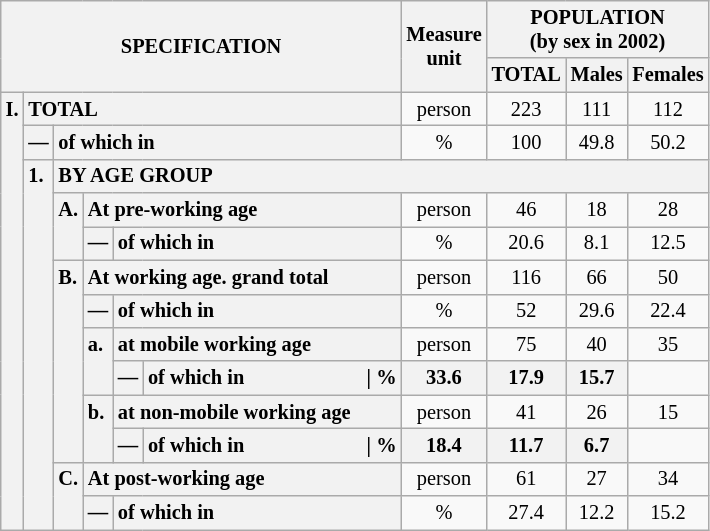<table class="wikitable" style="font-size:85%; text-align:center">
<tr>
<th rowspan="2" colspan="6">SPECIFICATION</th>
<th rowspan="2">Measure<br> unit</th>
<th colspan="3" rowspan="1">POPULATION<br> (by sex in 2002)</th>
</tr>
<tr>
<th>TOTAL</th>
<th>Males</th>
<th>Females</th>
</tr>
<tr>
<th style="text-align:left" valign="top" rowspan="13">I.</th>
<th style="text-align:left" colspan="5">TOTAL</th>
<td>person</td>
<td>223</td>
<td>111</td>
<td>112</td>
</tr>
<tr>
<th style="text-align:left" valign="top">—</th>
<th style="text-align:left" colspan="4">of which in</th>
<td>%</td>
<td>100</td>
<td>49.8</td>
<td>50.2</td>
</tr>
<tr>
<th style="text-align:left" valign="top" rowspan="11">1.</th>
<th style="text-align:left" colspan="19">BY AGE GROUP</th>
</tr>
<tr>
<th style="text-align:left" valign="top" rowspan="2">A.</th>
<th style="text-align:left" colspan="3">At pre-working age</th>
<td>person</td>
<td>46</td>
<td>18</td>
<td>28</td>
</tr>
<tr>
<th style="text-align:left" valign="top">—</th>
<th style="text-align:left" valign="top" colspan="2">of which in</th>
<td>%</td>
<td>20.6</td>
<td>8.1</td>
<td>12.5</td>
</tr>
<tr>
<th style="text-align:left" valign="top" rowspan="6">B.</th>
<th style="text-align:left" colspan="3">At working age. grand total</th>
<td>person</td>
<td>116</td>
<td>66</td>
<td>50</td>
</tr>
<tr>
<th style="text-align:left" valign="top">—</th>
<th style="text-align:left" valign="top" colspan="2">of which in</th>
<td>%</td>
<td>52</td>
<td>29.6</td>
<td>22.4</td>
</tr>
<tr>
<th style="text-align:left" valign="top" rowspan="2">a.</th>
<th style="text-align:left" colspan="2">at mobile working age</th>
<td>person</td>
<td>75</td>
<td>40</td>
<td>35</td>
</tr>
<tr>
<th style="text-align:left" valign="top">—</th>
<th style="text-align:left" valign="top" colspan="1">of which in                        | %</th>
<th>33.6</th>
<th>17.9</th>
<th>15.7</th>
</tr>
<tr>
<th style="text-align:left" valign="top" rowspan="2">b.</th>
<th style="text-align:left" colspan="2">at non-mobile working age</th>
<td>person</td>
<td>41</td>
<td>26</td>
<td>15</td>
</tr>
<tr>
<th style="text-align:left" valign="top">—</th>
<th style="text-align:left" valign="top" colspan="1">of which in                        | %</th>
<th>18.4</th>
<th>11.7</th>
<th>6.7</th>
</tr>
<tr>
<th style="text-align:left" valign="top" rowspan="2">C.</th>
<th style="text-align:left" colspan="3">At post-working age</th>
<td>person</td>
<td>61</td>
<td>27</td>
<td>34</td>
</tr>
<tr>
<th style="text-align:left" valign="top">—</th>
<th style="text-align:left" valign="top" colspan="2">of which in</th>
<td>%</td>
<td>27.4</td>
<td>12.2</td>
<td>15.2</td>
</tr>
</table>
